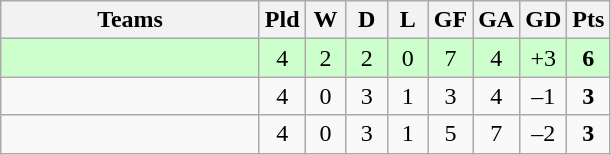<table class="wikitable" style="text-align: center;">
<tr>
<th width=165>Teams</th>
<th width=20>Pld</th>
<th width=20>W</th>
<th width=20>D</th>
<th width=20>L</th>
<th width=20>GF</th>
<th width=20>GA</th>
<th width=20>GD</th>
<th width=20>Pts</th>
</tr>
<tr align=center style="background:#ccffcc;">
<td style="text-align:left;"></td>
<td>4</td>
<td>2</td>
<td>2</td>
<td>0</td>
<td>7</td>
<td>4</td>
<td>+3</td>
<td><strong>6</strong></td>
</tr>
<tr align=center>
<td style="text-align:left;"></td>
<td>4</td>
<td>0</td>
<td>3</td>
<td>1</td>
<td>3</td>
<td>4</td>
<td>–1</td>
<td><strong>3</strong></td>
</tr>
<tr align=center>
<td style="text-align:left;"></td>
<td>4</td>
<td>0</td>
<td>3</td>
<td>1</td>
<td>5</td>
<td>7</td>
<td>–2</td>
<td><strong>3</strong></td>
</tr>
</table>
